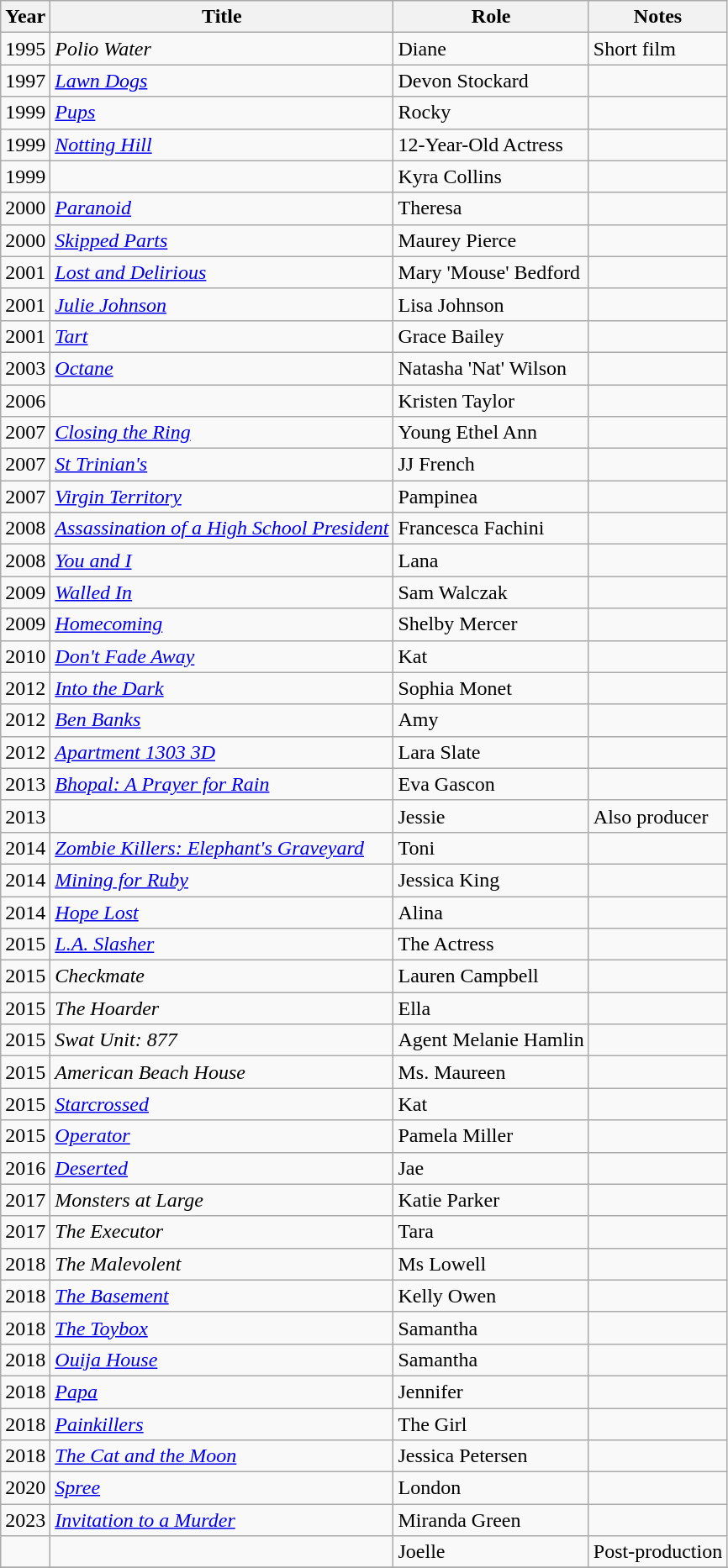<table class="wikitable sortable">
<tr>
<th>Year</th>
<th>Title</th>
<th>Role</th>
<th class="unsortable">Notes</th>
</tr>
<tr>
<td>1995</td>
<td><em>Polio Water</em></td>
<td>Diane</td>
<td>Short film</td>
</tr>
<tr>
<td>1997</td>
<td><em><a href='#'>Lawn Dogs</a></em></td>
<td>Devon Stockard</td>
<td></td>
</tr>
<tr>
<td>1999</td>
<td><em><a href='#'>Pups</a></em></td>
<td>Rocky</td>
<td></td>
</tr>
<tr>
<td>1999</td>
<td><em><a href='#'>Notting Hill</a></em></td>
<td>12-Year-Old Actress</td>
<td></td>
</tr>
<tr>
<td>1999</td>
<td><em></em></td>
<td>Kyra Collins</td>
<td></td>
</tr>
<tr>
<td>2000</td>
<td><em><a href='#'>Paranoid</a></em></td>
<td>Theresa</td>
<td></td>
</tr>
<tr>
<td>2000</td>
<td><em><a href='#'>Skipped Parts</a></em></td>
<td>Maurey Pierce</td>
<td></td>
</tr>
<tr>
<td>2001</td>
<td><em><a href='#'>Lost and Delirious</a></em></td>
<td>Mary 'Mouse' Bedford</td>
<td></td>
</tr>
<tr>
<td>2001</td>
<td><em><a href='#'>Julie Johnson</a></em></td>
<td>Lisa Johnson</td>
<td></td>
</tr>
<tr>
<td>2001</td>
<td><em><a href='#'>Tart</a></em></td>
<td>Grace Bailey</td>
<td></td>
</tr>
<tr>
<td>2003</td>
<td><em><a href='#'>Octane</a></em></td>
<td>Natasha 'Nat' Wilson</td>
<td></td>
</tr>
<tr>
<td>2006</td>
<td><em></em></td>
<td>Kristen Taylor</td>
<td></td>
</tr>
<tr>
<td>2007</td>
<td><em><a href='#'>Closing the Ring</a></em></td>
<td>Young Ethel Ann</td>
<td></td>
</tr>
<tr>
<td>2007</td>
<td><em><a href='#'>St Trinian's</a></em></td>
<td>JJ French</td>
<td></td>
</tr>
<tr>
<td>2007</td>
<td><em><a href='#'>Virgin Territory</a></em></td>
<td>Pampinea</td>
<td></td>
</tr>
<tr>
<td>2008</td>
<td><em><a href='#'>Assassination of a High School President</a></em></td>
<td>Francesca Fachini</td>
<td></td>
</tr>
<tr>
<td>2008</td>
<td><em><a href='#'>You and I</a></em></td>
<td>Lana</td>
<td></td>
</tr>
<tr>
<td>2009</td>
<td><em><a href='#'>Walled In</a></em></td>
<td>Sam Walczak</td>
<td></td>
</tr>
<tr>
<td>2009</td>
<td><em><a href='#'>Homecoming</a></em></td>
<td>Shelby Mercer</td>
<td></td>
</tr>
<tr>
<td>2010</td>
<td><em><a href='#'>Don't Fade Away</a></em></td>
<td>Kat</td>
<td></td>
</tr>
<tr>
<td>2012</td>
<td><em><a href='#'>Into the Dark</a></em></td>
<td>Sophia Monet</td>
<td></td>
</tr>
<tr>
<td>2012</td>
<td><em><a href='#'>Ben Banks</a></em></td>
<td>Amy</td>
<td></td>
</tr>
<tr>
<td>2012</td>
<td><em><a href='#'>Apartment 1303 3D</a></em></td>
<td>Lara Slate</td>
<td></td>
</tr>
<tr>
<td>2013</td>
<td><em><a href='#'>Bhopal: A Prayer for Rain</a></em></td>
<td>Eva Gascon</td>
<td></td>
</tr>
<tr>
<td>2013</td>
<td><em></em></td>
<td>Jessie</td>
<td>Also producer</td>
</tr>
<tr>
<td>2014</td>
<td><em><a href='#'>Zombie Killers: Elephant's Graveyard</a></em></td>
<td>Toni</td>
<td></td>
</tr>
<tr>
<td>2014</td>
<td><em><a href='#'>Mining for Ruby</a></em></td>
<td>Jessica King</td>
<td></td>
</tr>
<tr>
<td>2014</td>
<td><em><a href='#'>Hope Lost</a></em></td>
<td>Alina</td>
<td></td>
</tr>
<tr>
<td>2015</td>
<td><em><a href='#'>L.A. Slasher</a></em></td>
<td>The Actress</td>
<td></td>
</tr>
<tr>
<td>2015</td>
<td><em>Checkmate</em></td>
<td>Lauren Campbell</td>
<td></td>
</tr>
<tr>
<td>2015</td>
<td><em>The Hoarder</em></td>
<td>Ella</td>
<td></td>
</tr>
<tr>
<td>2015</td>
<td><em>Swat Unit: 877</em></td>
<td>Agent Melanie Hamlin</td>
<td></td>
</tr>
<tr>
<td>2015</td>
<td><em>American Beach House</em></td>
<td>Ms. Maureen</td>
<td></td>
</tr>
<tr>
<td>2015</td>
<td><em><a href='#'>Starcrossed</a></em></td>
<td>Kat</td>
<td></td>
</tr>
<tr>
<td>2015</td>
<td><em><a href='#'>Operator</a></em></td>
<td>Pamela Miller</td>
<td></td>
</tr>
<tr>
<td>2016</td>
<td><em><a href='#'>Deserted</a></em></td>
<td>Jae</td>
<td></td>
</tr>
<tr>
<td>2017</td>
<td><em>Monsters at Large</em></td>
<td>Katie Parker</td>
<td></td>
</tr>
<tr>
<td>2017</td>
<td><em>The Executor</em></td>
<td>Tara</td>
<td></td>
</tr>
<tr>
<td>2018</td>
<td><em>The Malevolent</em></td>
<td>Ms Lowell</td>
<td></td>
</tr>
<tr>
<td>2018</td>
<td><em><a href='#'>The Basement</a></em></td>
<td>Kelly Owen</td>
<td></td>
</tr>
<tr>
<td>2018</td>
<td><em><a href='#'>The Toybox</a></em></td>
<td>Samantha</td>
<td></td>
</tr>
<tr>
<td>2018</td>
<td><em><a href='#'>Ouija House</a></em></td>
<td>Samantha</td>
<td></td>
</tr>
<tr>
<td>2018</td>
<td><em><a href='#'>Papa</a></em></td>
<td>Jennifer</td>
<td></td>
</tr>
<tr>
<td>2018</td>
<td><em><a href='#'>Painkillers</a></em></td>
<td>The Girl</td>
<td></td>
</tr>
<tr>
<td>2018</td>
<td><em><a href='#'>The Cat and the Moon</a></em></td>
<td>Jessica Petersen</td>
<td></td>
</tr>
<tr>
<td>2020</td>
<td><em><a href='#'>Spree</a></em></td>
<td>London</td>
<td></td>
</tr>
<tr>
<td>2023</td>
<td><em><a href='#'>Invitation to a Murder</a></em></td>
<td>Miranda Green</td>
<td></td>
</tr>
<tr>
<td></td>
<td></td>
<td>Joelle</td>
<td>Post-production</td>
</tr>
<tr>
</tr>
</table>
